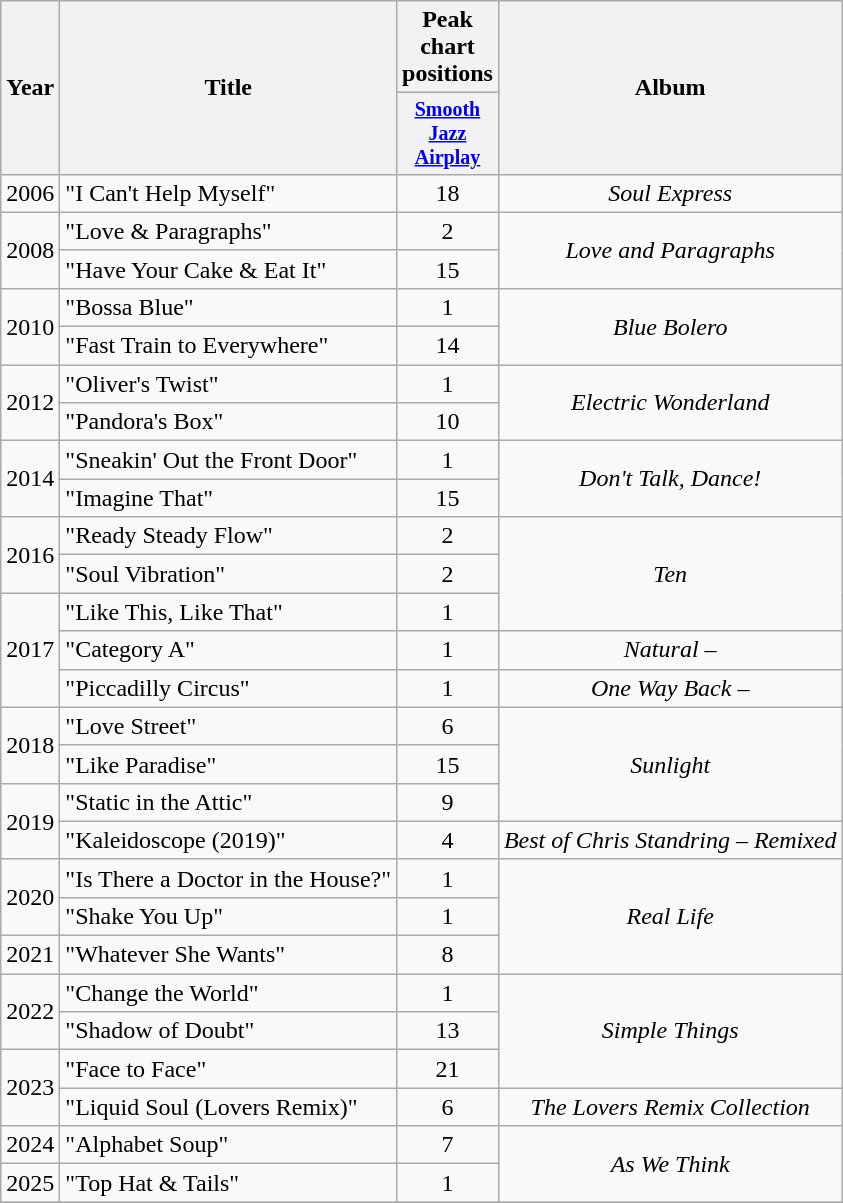<table class="wikitable" style="text-align:center";>
<tr>
<th rowspan="2">Year</th>
<th rowspan="2">Title</th>
<th colspan="1">Peak chart positions</th>
<th rowspan="2">Album</th>
</tr>
<tr style="font-size:smaller;">
<th style="width:50px;"><a href='#'>Smooth Jazz<br>Airplay</a><br></th>
</tr>
<tr>
<td>2006</td>
<td align="left">"I Can't Help Myself"</td>
<td>18</td>
<td><em>Soul Express</em></td>
</tr>
<tr>
<td rowspan="2">2008</td>
<td align="left">"Love & Paragraphs"</td>
<td>2</td>
<td rowspan="2"><em>Love and Paragraphs</em></td>
</tr>
<tr>
<td align="left">"Have Your Cake & Eat It"</td>
<td>15</td>
</tr>
<tr>
<td rowspan="2">2010</td>
<td align="left">"Bossa Blue"</td>
<td>1</td>
<td rowspan="2"><em>Blue Bolero</em></td>
</tr>
<tr>
<td align="left">"Fast Train to Everywhere"</td>
<td>14</td>
</tr>
<tr>
<td rowspan="2">2012</td>
<td align="left">"Oliver's Twist"</td>
<td>1</td>
<td rowspan="2"><em>Electric Wonderland</em></td>
</tr>
<tr>
<td align="left">"Pandora's Box"</td>
<td>10</td>
</tr>
<tr>
<td rowspan="2">2014</td>
<td align="left">"Sneakin' Out the Front Door"</td>
<td>1</td>
<td rowspan="2"><em>Don't Talk, Dance!</em></td>
</tr>
<tr>
<td align="left">"Imagine That"</td>
<td>15</td>
</tr>
<tr>
<td rowspan="2">2016</td>
<td align="left">"Ready Steady Flow"</td>
<td>2</td>
<td rowspan="3"><em>Ten</em></td>
</tr>
<tr>
<td align="left">"Soul Vibration"</td>
<td>2</td>
</tr>
<tr>
<td rowspan="3">2017</td>
<td align="left">"Like This, Like That"</td>
<td>1</td>
</tr>
<tr>
<td align="left">"Category A" <br></td>
<td>1</td>
<td><em>Natural</em> – </td>
</tr>
<tr>
<td align="left">"Piccadilly Circus" <br></td>
<td>1</td>
<td><em>One Way Back</em> – </td>
</tr>
<tr>
<td rowspan="2">2018</td>
<td align="left">"Love Street"</td>
<td>6</td>
<td rowspan="3"><em>Sunlight</em></td>
</tr>
<tr>
<td align="left">"Like Paradise"</td>
<td>15</td>
</tr>
<tr>
<td rowspan="2">2019</td>
<td align="left">"Static in the Attic"</td>
<td>9</td>
</tr>
<tr>
<td align="left">"Kaleidoscope (2019)"</td>
<td>4</td>
<td><em>Best of Chris Standring – Remixed</em></td>
</tr>
<tr>
<td rowspan="2">2020</td>
<td align="left">"Is There a Doctor in the House?"</td>
<td>1</td>
<td rowspan="3"><em>Real Life</em></td>
</tr>
<tr>
<td align="left">"Shake You Up"</td>
<td>1</td>
</tr>
<tr>
<td>2021</td>
<td align="left">"Whatever She Wants"</td>
<td>8</td>
</tr>
<tr>
<td rowspan="2">2022</td>
<td align="left">"Change the World"</td>
<td>1</td>
<td rowspan="3"><em>Simple Things</em></td>
</tr>
<tr>
<td align="left">"Shadow of Doubt"</td>
<td>13</td>
</tr>
<tr>
<td rowspan="2">2023</td>
<td align="left">"Face to Face"</td>
<td>21</td>
</tr>
<tr>
<td align="left">"Liquid Soul (Lovers Remix)"</td>
<td>6</td>
<td><em>The Lovers Remix Collection</em></td>
</tr>
<tr>
<td>2024</td>
<td align="left">"Alphabet Soup"</td>
<td>7</td>
<td rowspan="2"><em>As We Think</em></td>
</tr>
<tr>
<td>2025</td>
<td align="left">"Top Hat & Tails"</td>
<td>1</td>
</tr>
<tr>
</tr>
</table>
